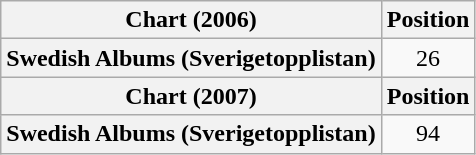<table class="wikitable plainrowheaders" style="text-align:center">
<tr>
<th scope="col">Chart (2006)</th>
<th scope="col">Position</th>
</tr>
<tr>
<th scope="row">Swedish Albums (Sverigetopplistan)</th>
<td>26</td>
</tr>
<tr>
<th scope="col">Chart (2007)</th>
<th scope="col">Position</th>
</tr>
<tr>
<th scope="row">Swedish Albums (Sverigetopplistan)</th>
<td>94</td>
</tr>
</table>
